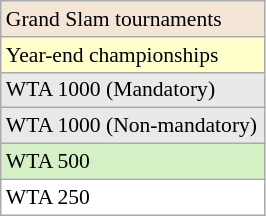<table class="wikitable nowrap" style=font-size:90%;width:14%>
<tr style="background:#F3E6D7;">
<td>Grand Slam tournaments</td>
</tr>
<tr style="background:#ffc;">
<td>Year-end championships</td>
</tr>
<tr style="background:#e9e9e9;">
<td>WTA 1000 (Mandatory)</td>
</tr>
<tr style="background:#E9E9E9;">
<td>WTA 1000 (Non-mandatory)</td>
</tr>
<tr style="background:#D4F1C5;">
<td>WTA 500</td>
</tr>
<tr style="background:#fff;">
<td>WTA 250</td>
</tr>
</table>
